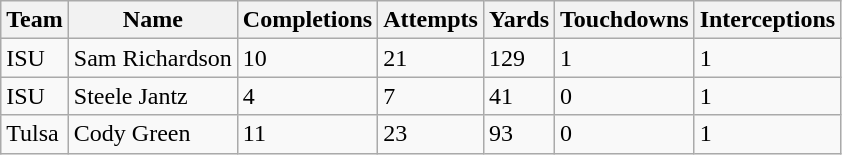<table class="wikitable sortable">
<tr>
<th>Team</th>
<th>Name</th>
<th>Completions</th>
<th>Attempts</th>
<th>Yards</th>
<th>Touchdowns</th>
<th>Interceptions</th>
</tr>
<tr>
<td>ISU</td>
<td>Sam Richardson</td>
<td>10</td>
<td>21</td>
<td>129</td>
<td>1</td>
<td>1</td>
</tr>
<tr>
<td>ISU</td>
<td>Steele Jantz</td>
<td>4</td>
<td>7</td>
<td>41</td>
<td>0</td>
<td>1</td>
</tr>
<tr>
<td>Tulsa</td>
<td>Cody Green</td>
<td>11</td>
<td>23</td>
<td>93</td>
<td>0</td>
<td>1</td>
</tr>
</table>
